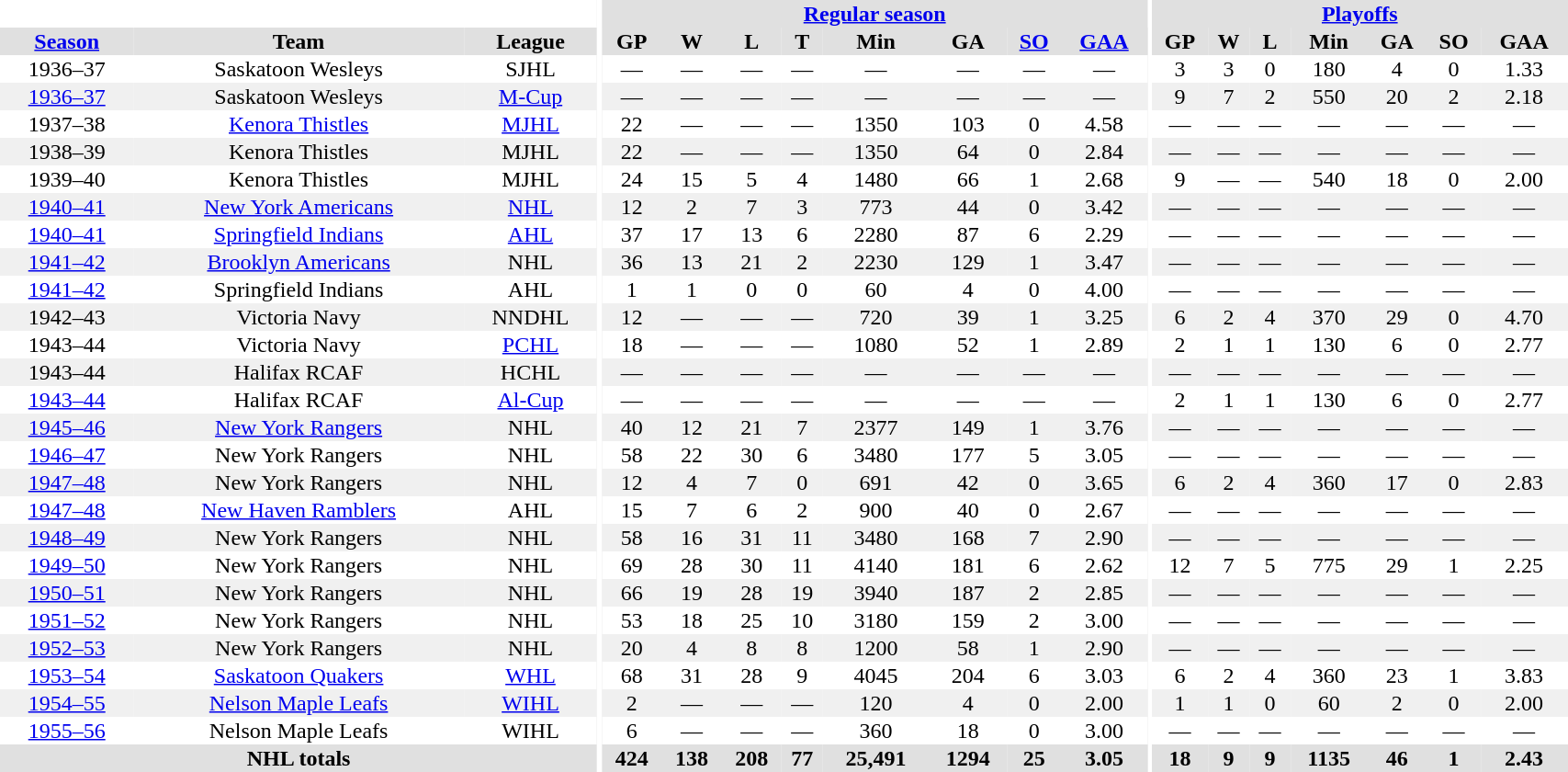<table border="0" cellpadding="1" cellspacing="0" style="width:90%; text-align:center;">
<tr bgcolor="#e0e0e0">
<th colspan="3" bgcolor="#ffffff"></th>
<th rowspan="99" bgcolor="#ffffff"></th>
<th colspan="8" bgcolor="#e0e0e0"><a href='#'>Regular season</a></th>
<th rowspan="99" bgcolor="#ffffff"></th>
<th colspan="7" bgcolor="#e0e0e0"><a href='#'>Playoffs</a></th>
</tr>
<tr bgcolor="#e0e0e0">
<th><a href='#'>Season</a></th>
<th>Team</th>
<th>League</th>
<th>GP</th>
<th>W</th>
<th>L</th>
<th>T</th>
<th>Min</th>
<th>GA</th>
<th><a href='#'>SO</a></th>
<th><a href='#'>GAA</a></th>
<th>GP</th>
<th>W</th>
<th>L</th>
<th>Min</th>
<th>GA</th>
<th>SO</th>
<th>GAA</th>
</tr>
<tr>
<td>1936–37</td>
<td>Saskatoon Wesleys</td>
<td>SJHL</td>
<td>—</td>
<td>—</td>
<td>—</td>
<td>—</td>
<td>—</td>
<td>—</td>
<td>—</td>
<td>—</td>
<td>3</td>
<td>3</td>
<td>0</td>
<td>180</td>
<td>4</td>
<td>0</td>
<td>1.33</td>
</tr>
<tr bgcolor="#f0f0f0">
<td><a href='#'>1936–37</a></td>
<td>Saskatoon Wesleys</td>
<td><a href='#'>M-Cup</a></td>
<td>—</td>
<td>—</td>
<td>—</td>
<td>—</td>
<td>—</td>
<td>—</td>
<td>—</td>
<td>—</td>
<td>9</td>
<td>7</td>
<td>2</td>
<td>550</td>
<td>20</td>
<td>2</td>
<td>2.18</td>
</tr>
<tr>
<td>1937–38</td>
<td><a href='#'>Kenora Thistles</a></td>
<td><a href='#'>MJHL</a></td>
<td>22</td>
<td>—</td>
<td>—</td>
<td>—</td>
<td>1350</td>
<td>103</td>
<td>0</td>
<td>4.58</td>
<td>—</td>
<td>—</td>
<td>—</td>
<td>—</td>
<td>—</td>
<td>—</td>
<td>—</td>
</tr>
<tr bgcolor="#f0f0f0">
<td>1938–39</td>
<td>Kenora Thistles</td>
<td>MJHL</td>
<td>22</td>
<td>—</td>
<td>—</td>
<td>—</td>
<td>1350</td>
<td>64</td>
<td>0</td>
<td>2.84</td>
<td>—</td>
<td>—</td>
<td>—</td>
<td>—</td>
<td>—</td>
<td>—</td>
<td>—</td>
</tr>
<tr>
<td>1939–40</td>
<td>Kenora Thistles</td>
<td>MJHL</td>
<td>24</td>
<td>15</td>
<td>5</td>
<td>4</td>
<td>1480</td>
<td>66</td>
<td>1</td>
<td>2.68</td>
<td>9</td>
<td>—</td>
<td>—</td>
<td>540</td>
<td>18</td>
<td>0</td>
<td>2.00</td>
</tr>
<tr bgcolor="#f0f0f0">
<td><a href='#'>1940–41</a></td>
<td><a href='#'>New York Americans</a></td>
<td><a href='#'>NHL</a></td>
<td>12</td>
<td>2</td>
<td>7</td>
<td>3</td>
<td>773</td>
<td>44</td>
<td>0</td>
<td>3.42</td>
<td>—</td>
<td>—</td>
<td>—</td>
<td>—</td>
<td>—</td>
<td>—</td>
<td>—</td>
</tr>
<tr>
<td><a href='#'>1940–41</a></td>
<td><a href='#'>Springfield Indians</a></td>
<td><a href='#'>AHL</a></td>
<td>37</td>
<td>17</td>
<td>13</td>
<td>6</td>
<td>2280</td>
<td>87</td>
<td>6</td>
<td>2.29</td>
<td>—</td>
<td>—</td>
<td>—</td>
<td>—</td>
<td>—</td>
<td>—</td>
<td>—</td>
</tr>
<tr bgcolor="#f0f0f0">
<td><a href='#'>1941–42</a></td>
<td><a href='#'>Brooklyn Americans</a></td>
<td>NHL</td>
<td>36</td>
<td>13</td>
<td>21</td>
<td>2</td>
<td>2230</td>
<td>129</td>
<td>1</td>
<td>3.47</td>
<td>—</td>
<td>—</td>
<td>—</td>
<td>—</td>
<td>—</td>
<td>—</td>
<td>—</td>
</tr>
<tr>
<td><a href='#'>1941–42</a></td>
<td>Springfield Indians</td>
<td>AHL</td>
<td>1</td>
<td>1</td>
<td>0</td>
<td>0</td>
<td>60</td>
<td>4</td>
<td>0</td>
<td>4.00</td>
<td>—</td>
<td>—</td>
<td>—</td>
<td>—</td>
<td>—</td>
<td>—</td>
<td>—</td>
</tr>
<tr bgcolor="#f0f0f0">
<td>1942–43</td>
<td>Victoria Navy</td>
<td>NNDHL</td>
<td>12</td>
<td>—</td>
<td>—</td>
<td>—</td>
<td>720</td>
<td>39</td>
<td>1</td>
<td>3.25</td>
<td>6</td>
<td>2</td>
<td>4</td>
<td>370</td>
<td>29</td>
<td>0</td>
<td>4.70</td>
</tr>
<tr>
<td>1943–44</td>
<td>Victoria Navy</td>
<td><a href='#'>PCHL</a></td>
<td>18</td>
<td>—</td>
<td>—</td>
<td>—</td>
<td>1080</td>
<td>52</td>
<td>1</td>
<td>2.89</td>
<td>2</td>
<td>1</td>
<td>1</td>
<td>130</td>
<td>6</td>
<td>0</td>
<td>2.77</td>
</tr>
<tr bgcolor="#f0f0f0">
<td>1943–44</td>
<td>Halifax RCAF</td>
<td>HCHL</td>
<td>—</td>
<td>—</td>
<td>—</td>
<td>—</td>
<td>—</td>
<td>—</td>
<td>—</td>
<td>—</td>
<td>—</td>
<td>—</td>
<td>—</td>
<td>—</td>
<td>—</td>
<td>—</td>
<td>—</td>
</tr>
<tr>
<td><a href='#'>1943–44</a></td>
<td>Halifax RCAF</td>
<td><a href='#'>Al-Cup</a></td>
<td>—</td>
<td>—</td>
<td>—</td>
<td>—</td>
<td>—</td>
<td>—</td>
<td>—</td>
<td>—</td>
<td>2</td>
<td>1</td>
<td>1</td>
<td>130</td>
<td>6</td>
<td>0</td>
<td>2.77</td>
</tr>
<tr bgcolor="#f0f0f0">
<td><a href='#'>1945–46</a></td>
<td><a href='#'>New York Rangers</a></td>
<td>NHL</td>
<td>40</td>
<td>12</td>
<td>21</td>
<td>7</td>
<td>2377</td>
<td>149</td>
<td>1</td>
<td>3.76</td>
<td>—</td>
<td>—</td>
<td>—</td>
<td>—</td>
<td>—</td>
<td>—</td>
<td>—</td>
</tr>
<tr>
<td><a href='#'>1946–47</a></td>
<td>New York Rangers</td>
<td>NHL</td>
<td>58</td>
<td>22</td>
<td>30</td>
<td>6</td>
<td>3480</td>
<td>177</td>
<td>5</td>
<td>3.05</td>
<td>—</td>
<td>—</td>
<td>—</td>
<td>—</td>
<td>—</td>
<td>—</td>
<td>—</td>
</tr>
<tr bgcolor="#f0f0f0">
<td><a href='#'>1947–48</a></td>
<td>New York Rangers</td>
<td>NHL</td>
<td>12</td>
<td>4</td>
<td>7</td>
<td>0</td>
<td>691</td>
<td>42</td>
<td>0</td>
<td>3.65</td>
<td>6</td>
<td>2</td>
<td>4</td>
<td>360</td>
<td>17</td>
<td>0</td>
<td>2.83</td>
</tr>
<tr>
<td><a href='#'>1947–48</a></td>
<td><a href='#'>New Haven Ramblers</a></td>
<td>AHL</td>
<td>15</td>
<td>7</td>
<td>6</td>
<td>2</td>
<td>900</td>
<td>40</td>
<td>0</td>
<td>2.67</td>
<td>—</td>
<td>—</td>
<td>—</td>
<td>—</td>
<td>—</td>
<td>—</td>
<td>—</td>
</tr>
<tr bgcolor="#f0f0f0">
<td><a href='#'>1948–49</a></td>
<td>New York Rangers</td>
<td>NHL</td>
<td>58</td>
<td>16</td>
<td>31</td>
<td>11</td>
<td>3480</td>
<td>168</td>
<td>7</td>
<td>2.90</td>
<td>—</td>
<td>—</td>
<td>—</td>
<td>—</td>
<td>—</td>
<td>—</td>
<td>—</td>
</tr>
<tr>
<td><a href='#'>1949–50</a></td>
<td>New York Rangers</td>
<td>NHL</td>
<td>69</td>
<td>28</td>
<td>30</td>
<td>11</td>
<td>4140</td>
<td>181</td>
<td>6</td>
<td>2.62</td>
<td>12</td>
<td>7</td>
<td>5</td>
<td>775</td>
<td>29</td>
<td>1</td>
<td>2.25</td>
</tr>
<tr bgcolor="#f0f0f0">
<td><a href='#'>1950–51</a></td>
<td>New York Rangers</td>
<td>NHL</td>
<td>66</td>
<td>19</td>
<td>28</td>
<td>19</td>
<td>3940</td>
<td>187</td>
<td>2</td>
<td>2.85</td>
<td>—</td>
<td>—</td>
<td>—</td>
<td>—</td>
<td>—</td>
<td>—</td>
<td>—</td>
</tr>
<tr>
<td><a href='#'>1951–52</a></td>
<td>New York Rangers</td>
<td>NHL</td>
<td>53</td>
<td>18</td>
<td>25</td>
<td>10</td>
<td>3180</td>
<td>159</td>
<td>2</td>
<td>3.00</td>
<td>—</td>
<td>—</td>
<td>—</td>
<td>—</td>
<td>—</td>
<td>—</td>
<td>—</td>
</tr>
<tr bgcolor="#f0f0f0">
<td><a href='#'>1952–53</a></td>
<td>New York Rangers</td>
<td>NHL</td>
<td>20</td>
<td>4</td>
<td>8</td>
<td>8</td>
<td>1200</td>
<td>58</td>
<td>1</td>
<td>2.90</td>
<td>—</td>
<td>—</td>
<td>—</td>
<td>—</td>
<td>—</td>
<td>—</td>
<td>—</td>
</tr>
<tr>
<td><a href='#'>1953–54</a></td>
<td><a href='#'>Saskatoon Quakers</a></td>
<td><a href='#'>WHL</a></td>
<td>68</td>
<td>31</td>
<td>28</td>
<td>9</td>
<td>4045</td>
<td>204</td>
<td>6</td>
<td>3.03</td>
<td>6</td>
<td>2</td>
<td>4</td>
<td>360</td>
<td>23</td>
<td>1</td>
<td>3.83</td>
</tr>
<tr bgcolor="#f0f0f0">
<td><a href='#'>1954–55</a></td>
<td><a href='#'>Nelson Maple Leafs</a></td>
<td><a href='#'>WIHL</a></td>
<td>2</td>
<td>—</td>
<td>—</td>
<td>—</td>
<td>120</td>
<td>4</td>
<td>0</td>
<td>2.00</td>
<td>1</td>
<td>1</td>
<td>0</td>
<td>60</td>
<td>2</td>
<td>0</td>
<td>2.00</td>
</tr>
<tr>
<td><a href='#'>1955–56</a></td>
<td>Nelson Maple Leafs</td>
<td>WIHL</td>
<td>6</td>
<td>—</td>
<td>—</td>
<td>—</td>
<td>360</td>
<td>18</td>
<td>0</td>
<td>3.00</td>
<td>—</td>
<td>—</td>
<td>—</td>
<td>—</td>
<td>—</td>
<td>—</td>
<td>—</td>
</tr>
<tr bgcolor="#e0e0e0">
<th colspan="3">NHL totals</th>
<th>424</th>
<th>138</th>
<th>208</th>
<th>77</th>
<th>25,491</th>
<th>1294</th>
<th>25</th>
<th>3.05</th>
<th>18</th>
<th>9</th>
<th>9</th>
<th>1135</th>
<th>46</th>
<th>1</th>
<th>2.43</th>
</tr>
</table>
